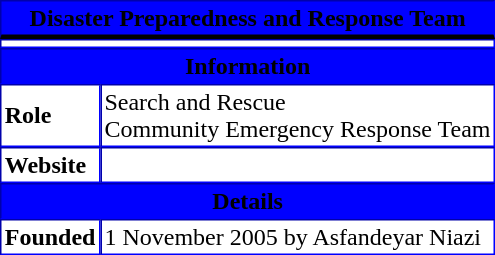<table border="1" cellpadding="2" cellspacing="0" style="margin-left:1em; border:3px blue; " align="right">
<tr>
<th bgcolor="blue" colspan="3" align="center" style="border-bottom:3px solid"><span>Disaster Preparedness and Response Team</span></th>
</tr>
<tr>
<td colspan="3" align="center"></td>
</tr>
<tr>
<th bgcolor="blue" colspan="3"><span>Information</span></th>
</tr>
<tr>
<td><strong>Role</strong></td>
<td colspan="2">Search and Rescue<br> Community Emergency Response Team<br></td>
</tr>
<tr>
<td><strong>Website</strong></td>
<td colspan="3"> </td>
</tr>
<tr>
</tr>
<tr>
</tr>
<tr>
<th bgcolor="blue" colspan="3"><span>Details</span></th>
</tr>
<tr>
<td><strong>Founded</strong></td>
<td colspan="2">1 November 2005 by Asfandeyar Niazi</td>
</tr>
<tr>
</tr>
<tr>
</tr>
</table>
